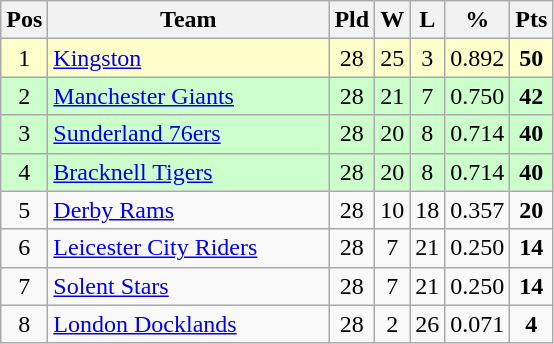<table class="wikitable" style="text-align: center;">
<tr>
<th>Pos</th>
<th scope="col" style="width: 180px;">Team</th>
<th>Pld</th>
<th>W</th>
<th>L</th>
<th>%</th>
<th>Pts</th>
</tr>
<tr style="background: #ffffcc;">
<td>1</td>
<td style="text-align:left;"><a href='#'>Kingston</a></td>
<td>28</td>
<td>25</td>
<td>3</td>
<td>0.892</td>
<td><strong>50</strong></td>
</tr>
<tr style="background: #ccffcc;">
<td>2</td>
<td style="text-align:left;"><a href='#'>Manchester Giants</a></td>
<td>28</td>
<td>21</td>
<td>7</td>
<td>0.750</td>
<td><strong>42</strong></td>
</tr>
<tr style="background: #ccffcc;">
<td>3</td>
<td style="text-align:left;"><a href='#'>Sunderland 76ers</a></td>
<td>28</td>
<td>20</td>
<td>8</td>
<td>0.714</td>
<td><strong>40</strong></td>
</tr>
<tr style="background: #ccffcc;">
<td>4</td>
<td style="text-align:left;"><a href='#'>Bracknell Tigers</a></td>
<td>28</td>
<td>20</td>
<td>8</td>
<td>0.714</td>
<td><strong>40</strong></td>
</tr>
<tr style="background: ;">
<td>5</td>
<td style="text-align:left;"><a href='#'>Derby Rams</a></td>
<td>28</td>
<td>10</td>
<td>18</td>
<td>0.357</td>
<td><strong>20</strong></td>
</tr>
<tr style="background: ;">
<td>6</td>
<td style="text-align:left;"><a href='#'>Leicester City Riders</a></td>
<td>28</td>
<td>7</td>
<td>21</td>
<td>0.250</td>
<td><strong>14</strong></td>
</tr>
<tr style="background: ;">
<td>7</td>
<td style="text-align:left;"><a href='#'>Solent Stars</a></td>
<td>28</td>
<td>7</td>
<td>21</td>
<td>0.250</td>
<td><strong>14</strong></td>
</tr>
<tr style="background: ;">
<td>8</td>
<td style="text-align:left;"><a href='#'>London Docklands</a></td>
<td>28</td>
<td>2</td>
<td>26</td>
<td>0.071</td>
<td><strong>4</strong></td>
</tr>
</table>
